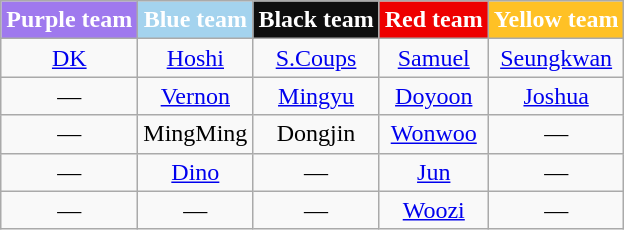<table class="wikitable">
<tr>
<th style="background:#9F79EE; color:white">Purple team</th>
<th style="background:#A4D3EE; color:white">Blue team</th>
<th style="background:#0E0E0E; color:white">Black team</th>
<th style="background:#EE0000; color:white">Red team</th>
<th style="background:#FFC125; color:white">Yellow team</th>
</tr>
<tr style="background:#F9F9F9; text-align:center;">
<td><a href='#'>DK</a></td>
<td><a href='#'>Hoshi</a></td>
<td><a href='#'>S.Coups</a></td>
<td><a href='#'>Samuel</a></td>
<td><a href='#'>Seungkwan</a></td>
</tr>
<tr style="background:#F9F9F9; text-align:center;">
<td>―</td>
<td><a href='#'>Vernon</a></td>
<td><a href='#'>Mingyu</a></td>
<td><a href='#'>Doyoon</a></td>
<td><a href='#'>Joshua</a></td>
</tr>
<tr style="background:#F9F9F9; text-align:center;">
<td>―</td>
<td>MingMing</td>
<td>Dongjin</td>
<td><a href='#'>Wonwoo</a></td>
<td>―</td>
</tr>
<tr style="background:#F9F9F9; text-align:center;">
<td>―</td>
<td><a href='#'>Dino</a></td>
<td>―</td>
<td><a href='#'>Jun</a></td>
<td>―</td>
</tr>
<tr style="background:#F9F9F9; text-align:center;">
<td>―</td>
<td>―</td>
<td>―</td>
<td><a href='#'>Woozi</a></td>
<td>―</td>
</tr>
</table>
